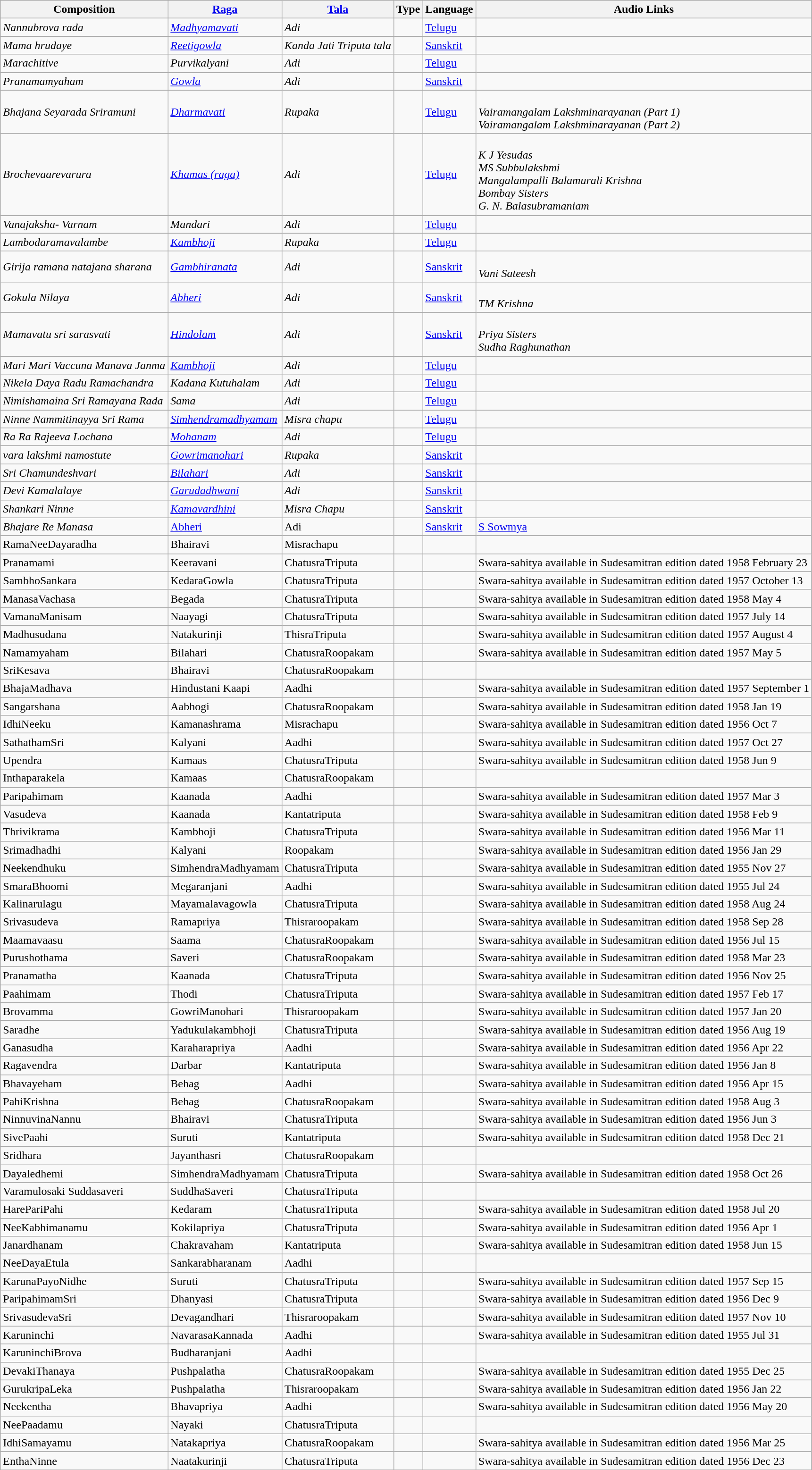<table class="wikitable">
<tr>
<th>Composition</th>
<th><a href='#'>Raga</a></th>
<th><a href='#'>Tala</a></th>
<th>Type</th>
<th>Language</th>
<th>Audio Links</th>
</tr>
<tr>
<td><em>Nannubrova rada</em></td>
<td><em><a href='#'>Madhyamavati</a></em></td>
<td><em>Adi</em></td>
<td></td>
<td><a href='#'>Telugu</a></td>
<td></td>
</tr>
<tr>
<td><em>Mama hrudaye</em></td>
<td><em><a href='#'>Reetigowla</a></em></td>
<td><em>Kanda Jati Triputa tala</em></td>
<td></td>
<td><a href='#'>Sanskrit</a></td>
<td></td>
</tr>
<tr>
<td><em>Marachitive </em></td>
<td><em>Purvikalyani</em></td>
<td><em>Adi</em></td>
<td></td>
<td><a href='#'>Telugu</a></td>
<td></td>
</tr>
<tr>
<td><em>Pranamamyaham</em></td>
<td><em><a href='#'>Gowla</a></em></td>
<td><em>Adi</em></td>
<td></td>
<td><a href='#'>Sanskrit</a></td>
<td></td>
</tr>
<tr>
<td><em>Bhajana Seyarada Sriramuni</em></td>
<td><em><a href='#'>Dharmavati</a></em></td>
<td><em>Rupaka</em></td>
<td></td>
<td><a href='#'>Telugu</a></td>
<td><br><em>Vairamangalam Lakshminarayanan (Part 1)</em> <br>
<em>Vairamangalam Lakshminarayanan (Part 2)</em></td>
</tr>
<tr>
<td><em>Brochevaarevarura</em></td>
<td><em><a href='#'>Khamas (raga)</a></em></td>
<td><em>Adi</em></td>
<td></td>
<td><a href='#'>Telugu</a></td>
<td><br><em>K J Yesudas</em> <br>
<em>MS Subbulakshmi</em> <br>
<em>Mangalampalli Balamurali Krishna</em> <br>
<em>Bombay Sisters</em> <br>
<em>G. N. Balasubramaniam</em></td>
</tr>
<tr>
<td><em>Vanajaksha- Varnam</em></td>
<td><em>Mandari</em></td>
<td><em>Adi</em></td>
<td></td>
<td><a href='#'>Telugu</a></td>
<td></td>
</tr>
<tr>
<td><em>Lambodaramavalambe</em></td>
<td><em><a href='#'>Kambhoji</a></em></td>
<td><em>Rupaka</em></td>
<td></td>
<td><a href='#'>Telugu</a></td>
<td></td>
</tr>
<tr>
<td><em>Girija ramana natajana sharana</em></td>
<td><em><a href='#'>Gambhiranata</a></em></td>
<td><em>Adi</em></td>
<td></td>
<td><a href='#'>Sanskrit</a></td>
<td><br><em>Vani Sateesh</em><br></td>
</tr>
<tr>
<td><em>Gokula Nilaya</em></td>
<td><em><a href='#'>Abheri</a></em></td>
<td><em>Adi</em></td>
<td></td>
<td><a href='#'>Sanskrit</a></td>
<td><br><em>TM Krishna</em></td>
</tr>
<tr>
<td><em>Mamavatu sri sarasvati</em></td>
<td><em><a href='#'>Hindolam</a></em></td>
<td><em>Adi</em></td>
<td></td>
<td><a href='#'>Sanskrit</a></td>
<td><br><em>Priya Sisters</em> <br>
<em>Sudha Raghunathan</em></td>
</tr>
<tr>
<td><em>Mari Mari Vaccuna Manava Janma</em></td>
<td><em><a href='#'>Kambhoji</a></em></td>
<td><em>Adi</em></td>
<td></td>
<td><a href='#'>Telugu</a></td>
<td></td>
</tr>
<tr>
<td><em>Nikela Daya Radu Ramachandra</em></td>
<td><em>Kadana Kutuhalam</em></td>
<td><em>Adi</em></td>
<td></td>
<td><a href='#'>Telugu</a></td>
<td></td>
</tr>
<tr>
<td><em>Nimishamaina Sri Ramayana Rada</em></td>
<td><em>Sama</em></td>
<td><em>Adi</em></td>
<td></td>
<td><a href='#'>Telugu</a></td>
<td></td>
</tr>
<tr>
<td><em>Ninne Nammitinayya Sri Rama</em></td>
<td><em><a href='#'>Simhendramadhyamam</a></em></td>
<td><em>Misra chapu</em></td>
<td></td>
<td><a href='#'>Telugu</a></td>
<td></td>
</tr>
<tr>
<td><em>Ra Ra Rajeeva Lochana</em></td>
<td><em><a href='#'>Mohanam</a></em></td>
<td><em>Adi</em></td>
<td></td>
<td><a href='#'>Telugu</a></td>
<td></td>
</tr>
<tr>
<td><em>vara lakshmi namostute</em></td>
<td><em><a href='#'>Gowrimanohari</a></em></td>
<td><em>Rupaka</em></td>
<td></td>
<td><a href='#'>Sanskrit</a></td>
<td></td>
</tr>
<tr>
<td><em>Sri Chamundeshvari</em></td>
<td><em><a href='#'>Bilahari</a></em></td>
<td><em>Adi</em></td>
<td></td>
<td><a href='#'>Sanskrit</a></td>
<td></td>
</tr>
<tr>
<td><em>Devi Kamalalaye</em></td>
<td><em><a href='#'>Garudadhwani</a></em></td>
<td><em>Adi</em></td>
<td></td>
<td><a href='#'>Sanskrit</a></td>
<td></td>
</tr>
<tr>
<td><em>Shankari Ninne</em></td>
<td><em><a href='#'>Kamavardhini</a></em></td>
<td><em>Misra Chapu</em></td>
<td></td>
<td><a href='#'>Sanskrit</a></td>
</tr>
<tr>
<td><em>Bhajare Re Manasa</em></td>
<td><a href='#'>Abheri</a></td>
<td>Adi</td>
<td></td>
<td><a href='#'>Sanskrit</a></td>
<td><a href='#'>S Sowmya</a></td>
</tr>
<tr>
<td>RamaNeeDayaradha</td>
<td>Bhairavi</td>
<td>Misrachapu</td>
<td></td>
<td></td>
<td></td>
</tr>
<tr>
<td>Pranamami</td>
<td>Keeravani</td>
<td>ChatusraTriputa</td>
<td></td>
<td></td>
<td>Swara-sahitya available in Sudesamitran edition dated 1958 February 23</td>
</tr>
<tr>
<td>SambhoSankara</td>
<td>KedaraGowla</td>
<td>ChatusraTriputa</td>
<td></td>
<td></td>
<td>Swara-sahitya available in Sudesamitran edition dated 1957 October 13</td>
</tr>
<tr>
<td>ManasaVachasa</td>
<td>Begada</td>
<td>ChatusraTriputa</td>
<td></td>
<td></td>
<td>Swara-sahitya available in Sudesamitran edition dated 1958 May 4</td>
</tr>
<tr>
<td>VamanaManisam</td>
<td>Naayagi</td>
<td>ChatusraTriputa</td>
<td></td>
<td></td>
<td>Swara-sahitya available in Sudesamitran edition dated 1957 July 14</td>
</tr>
<tr>
<td>Madhusudana</td>
<td>Natakurinji</td>
<td>ThisraTriputa</td>
<td></td>
<td></td>
<td>Swara-sahitya available in Sudesamitran edition dated 1957 August 4</td>
</tr>
<tr>
<td>Namamyaham</td>
<td>Bilahari</td>
<td>ChatusraRoopakam</td>
<td></td>
<td></td>
<td>Swara-sahitya available in Sudesamitran edition dated 1957 May 5</td>
</tr>
<tr>
<td>SriKesava</td>
<td>Bhairavi</td>
<td>ChatusraRoopakam</td>
<td></td>
<td></td>
<td></td>
</tr>
<tr>
<td>BhajaMadhava</td>
<td>Hindustani  Kaapi</td>
<td>Aadhi</td>
<td></td>
<td></td>
<td>Swara-sahitya available in Sudesamitran edition dated 1957 September 1</td>
</tr>
<tr>
<td>Sangarshana</td>
<td>Aabhogi</td>
<td>ChatusraRoopakam</td>
<td></td>
<td></td>
<td>Swara-sahitya available in Sudesamitran edition dated 1958 Jan 19</td>
</tr>
<tr>
<td>IdhiNeeku</td>
<td>Kamanashrama</td>
<td>Misrachapu</td>
<td></td>
<td></td>
<td>Swara-sahitya available in Sudesamitran edition dated 1956 Oct 7</td>
</tr>
<tr>
<td>SathathamSri</td>
<td>Kalyani</td>
<td>Aadhi</td>
<td></td>
<td></td>
<td>Swara-sahitya available in Sudesamitran edition dated 1957 Oct 27</td>
</tr>
<tr>
<td>Upendra</td>
<td>Kamaas</td>
<td>ChatusraTriputa</td>
<td></td>
<td></td>
<td>Swara-sahitya available in Sudesamitran edition dated 1958 Jun 9</td>
</tr>
<tr>
<td>Inthaparakela</td>
<td>Kamaas</td>
<td>ChatusraRoopakam</td>
<td></td>
<td></td>
<td></td>
</tr>
<tr>
<td>Paripahimam</td>
<td>Kaanada</td>
<td>Aadhi</td>
<td></td>
<td></td>
<td>Swara-sahitya available in Sudesamitran edition dated 1957 Mar 3</td>
</tr>
<tr>
<td>Vasudeva</td>
<td>Kaanada</td>
<td>Kantatriputa</td>
<td></td>
<td></td>
<td>Swara-sahitya available in Sudesamitran edition dated 1958 Feb 9</td>
</tr>
<tr>
<td>Thrivikrama</td>
<td>Kambhoji</td>
<td>ChatusraTriputa</td>
<td></td>
<td></td>
<td>Swara-sahitya available in Sudesamitran edition dated 1956 Mar 11</td>
</tr>
<tr>
<td>Srimadhadhi</td>
<td>Kalyani</td>
<td>Roopakam</td>
<td></td>
<td></td>
<td>Swara-sahitya available in Sudesamitran edition dated 1956 Jan 29</td>
</tr>
<tr>
<td>Neekendhuku</td>
<td>SimhendraMadhyamam</td>
<td>ChatusraTriputa</td>
<td></td>
<td></td>
<td>Swara-sahitya available in Sudesamitran edition dated 1955 Nov 27</td>
</tr>
<tr>
<td>SmaraBhoomi</td>
<td>Megaranjani</td>
<td>Aadhi</td>
<td></td>
<td></td>
<td>Swara-sahitya available in Sudesamitran edition dated 1955 Jul 24</td>
</tr>
<tr>
<td>Kalinarulagu</td>
<td>Mayamalavagowla</td>
<td>ChatusraTriputa</td>
<td></td>
<td></td>
<td>Swara-sahitya available in Sudesamitran edition dated 1958 Aug 24</td>
</tr>
<tr>
<td>Srivasudeva</td>
<td>Ramapriya</td>
<td>Thisraroopakam</td>
<td></td>
<td></td>
<td>Swara-sahitya available in Sudesamitran edition dated 1958 Sep 28</td>
</tr>
<tr>
<td>Maamavaasu</td>
<td>Saama</td>
<td>ChatusraRoopakam</td>
<td></td>
<td></td>
<td>Swara-sahitya available in Sudesamitran edition dated 1956 Jul 15</td>
</tr>
<tr>
<td>Purushothama</td>
<td>Saveri</td>
<td>ChatusraRoopakam</td>
<td></td>
<td></td>
<td>Swara-sahitya available in Sudesamitran edition dated 1958 Mar 23</td>
</tr>
<tr>
<td>Pranamatha</td>
<td>Kaanada</td>
<td>ChatusraTriputa</td>
<td></td>
<td></td>
<td>Swara-sahitya available in Sudesamitran edition dated 1956 Nov 25</td>
</tr>
<tr>
<td>Paahimam</td>
<td>Thodi</td>
<td>ChatusraTriputa</td>
<td></td>
<td></td>
<td>Swara-sahitya available in Sudesamitran edition dated 1957 Feb 17</td>
</tr>
<tr>
<td>Brovamma</td>
<td>GowriManohari</td>
<td>Thisraroopakam</td>
<td></td>
<td></td>
<td>Swara-sahitya available in Sudesamitran edition dated 1957 Jan 20</td>
</tr>
<tr>
<td>Saradhe</td>
<td>Yadukulakambhoji</td>
<td>ChatusraTriputa</td>
<td></td>
<td></td>
<td>Swara-sahitya available in Sudesamitran edition dated 1956 Aug 19</td>
</tr>
<tr>
<td>Ganasudha</td>
<td>Karaharapriya</td>
<td>Aadhi</td>
<td></td>
<td></td>
<td>Swara-sahitya available in Sudesamitran edition dated 1956 Apr 22</td>
</tr>
<tr>
<td>Ragavendra</td>
<td>Darbar</td>
<td>Kantatriputa</td>
<td></td>
<td></td>
<td>Swara-sahitya available in Sudesamitran edition dated 1956 Jan 8</td>
</tr>
<tr>
<td>Bhavayeham</td>
<td>Behag</td>
<td>Aadhi</td>
<td></td>
<td></td>
<td>Swara-sahitya available in Sudesamitran edition dated 1956 Apr 15</td>
</tr>
<tr>
<td>PahiKrishna</td>
<td>Behag</td>
<td>ChatusraRoopakam</td>
<td></td>
<td></td>
<td>Swara-sahitya available in Sudesamitran edition dated 1958 Aug 3</td>
</tr>
<tr>
<td>NinnuvinaNannu</td>
<td>Bhairavi</td>
<td>ChatusraTriputa</td>
<td></td>
<td></td>
<td>Swara-sahitya available in Sudesamitran edition dated 1956 Jun 3</td>
</tr>
<tr>
<td>SivePaahi</td>
<td>Suruti</td>
<td>Kantatriputa</td>
<td></td>
<td></td>
<td>Swara-sahitya available in Sudesamitran edition dated 1958 Dec 21</td>
</tr>
<tr>
<td>Sridhara</td>
<td>Jayanthasri</td>
<td>ChatusraRoopakam</td>
<td></td>
<td></td>
<td></td>
</tr>
<tr>
<td>Dayaledhemi</td>
<td>SimhendraMadhyamam</td>
<td>ChatusraTriputa</td>
<td></td>
<td></td>
<td>Swara-sahitya available in Sudesamitran edition dated 1958 Oct 26</td>
</tr>
<tr>
<td>Varamulosaki  Suddasaveri</td>
<td>SuddhaSaveri</td>
<td>ChatusraTriputa</td>
<td></td>
<td></td>
<td></td>
</tr>
<tr>
<td>HarePariPahi</td>
<td>Kedaram</td>
<td>ChatusraTriputa</td>
<td></td>
<td></td>
<td>Swara-sahitya available in Sudesamitran edition dated 1958 Jul 20</td>
</tr>
<tr>
<td>NeeKabhimanamu</td>
<td>Kokilapriya</td>
<td>ChatusraTriputa</td>
<td></td>
<td></td>
<td>Swara-sahitya available in Sudesamitran edition dated 1956 Apr 1</td>
</tr>
<tr>
<td>Janardhanam</td>
<td>Chakravaham</td>
<td>Kantatriputa</td>
<td></td>
<td></td>
<td>Swara-sahitya available in Sudesamitran edition dated 1958 Jun 15</td>
</tr>
<tr>
<td>NeeDayaEtula</td>
<td>Sankarabharanam</td>
<td>Aadhi</td>
<td></td>
<td></td>
<td></td>
</tr>
<tr>
<td>KarunaPayoNidhe</td>
<td>Suruti</td>
<td>ChatusraTriputa</td>
<td></td>
<td></td>
<td>Swara-sahitya available in Sudesamitran edition dated 1957 Sep 15</td>
</tr>
<tr>
<td>ParipahimamSri</td>
<td>Dhanyasi</td>
<td>ChatusraTriputa</td>
<td></td>
<td></td>
<td>Swara-sahitya available in Sudesamitran edition dated 1956 Dec 9</td>
</tr>
<tr>
<td>SrivasudevaSri</td>
<td>Devagandhari</td>
<td>Thisraroopakam</td>
<td></td>
<td></td>
<td>Swara-sahitya available in Sudesamitran edition dated 1957 Nov 10</td>
</tr>
<tr>
<td>Karuninchi</td>
<td>NavarasaKannada</td>
<td>Aadhi</td>
<td></td>
<td></td>
<td>Swara-sahitya available in Sudesamitran edition dated 1955 Jul 31</td>
</tr>
<tr>
<td>KaruninchiBrova</td>
<td>Budharanjani</td>
<td>Aadhi</td>
<td></td>
<td></td>
<td></td>
</tr>
<tr>
<td>DevakiThanaya</td>
<td>Pushpalatha</td>
<td>ChatusraRoopakam</td>
<td></td>
<td></td>
<td>Swara-sahitya available in Sudesamitran edition dated 1955 Dec 25</td>
</tr>
<tr>
<td>GurukripaLeka</td>
<td>Pushpalatha</td>
<td>Thisraroopakam</td>
<td></td>
<td></td>
<td>Swara-sahitya available in Sudesamitran edition dated 1956 Jan 22</td>
</tr>
<tr>
<td>Neekentha</td>
<td>Bhavapriya</td>
<td>Aadhi</td>
<td></td>
<td></td>
<td>Swara-sahitya available in Sudesamitran edition dated 1956 May 20</td>
</tr>
<tr>
<td>NeePaadamu</td>
<td>Nayaki</td>
<td>ChatusraTriputa</td>
<td></td>
<td></td>
<td></td>
</tr>
<tr>
<td>IdhiSamayamu</td>
<td>Natakapriya</td>
<td>ChatusraRoopakam</td>
<td></td>
<td></td>
<td>Swara-sahitya available in Sudesamitran edition dated 1956 Mar 25</td>
</tr>
<tr>
<td>EnthaNinne</td>
<td>Naatakurinji</td>
<td>ChatusraTriputa</td>
<td></td>
<td></td>
<td>Swara-sahitya available in Sudesamitran edition dated 1956 Dec 23</td>
</tr>
</table>
